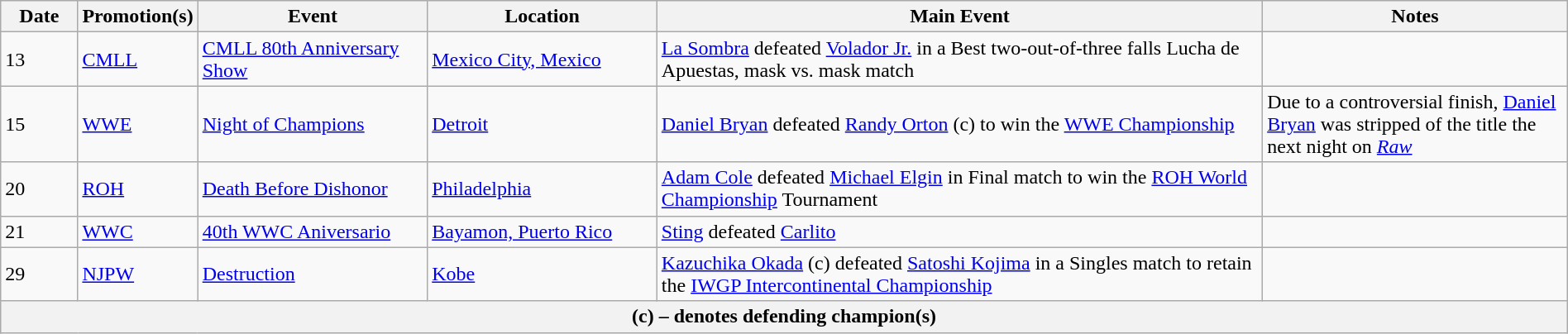<table class="wikitable" style="width:100%;">
<tr>
<th width=5%>Date</th>
<th width=5%>Promotion(s)</th>
<th width=15%>Event</th>
<th width=15%>Location</th>
<th width=40%>Main Event</th>
<th width=20%>Notes</th>
</tr>
<tr>
<td>13</td>
<td><a href='#'>CMLL</a></td>
<td><a href='#'>CMLL 80th Anniversary Show</a></td>
<td><a href='#'>Mexico City, Mexico</a></td>
<td><a href='#'>La Sombra</a> defeated <a href='#'>Volador Jr.</a> in a Best two-out-of-three falls Lucha de Apuestas, mask vs. mask match</td>
<td></td>
</tr>
<tr>
<td>15</td>
<td><a href='#'>WWE</a></td>
<td><a href='#'>Night of Champions</a></td>
<td><a href='#'>Detroit</a></td>
<td><a href='#'>Daniel Bryan</a> defeated <a href='#'>Randy Orton</a> (c) to win the <a href='#'>WWE Championship</a></td>
<td>Due to a controversial finish, <a href='#'>Daniel Bryan</a> was stripped of the title the next night on <em><a href='#'>Raw</a></em></td>
</tr>
<tr>
<td>20</td>
<td><a href='#'>ROH</a></td>
<td><a href='#'>Death Before Dishonor</a></td>
<td><a href='#'>Philadelphia</a></td>
<td><a href='#'>Adam Cole</a> defeated <a href='#'>Michael Elgin</a> in Final match to win the <a href='#'>ROH World Championship</a> Tournament</td>
<td></td>
</tr>
<tr>
<td>21</td>
<td><a href='#'>WWC</a></td>
<td><a href='#'>40th WWC Aniversario</a></td>
<td><a href='#'>Bayamon, Puerto Rico</a></td>
<td><a href='#'>Sting</a> defeated <a href='#'>Carlito</a></td>
<td></td>
</tr>
<tr>
<td>29</td>
<td><a href='#'>NJPW</a></td>
<td><a href='#'>Destruction</a></td>
<td><a href='#'>Kobe</a></td>
<td><a href='#'>Kazuchika Okada</a> (c) defeated <a href='#'>Satoshi Kojima</a> in a Singles match to retain the <a href='#'>IWGP Intercontinental Championship</a></td>
<td></td>
</tr>
<tr>
<th colspan="6">(c) – denotes defending champion(s)</th>
</tr>
</table>
